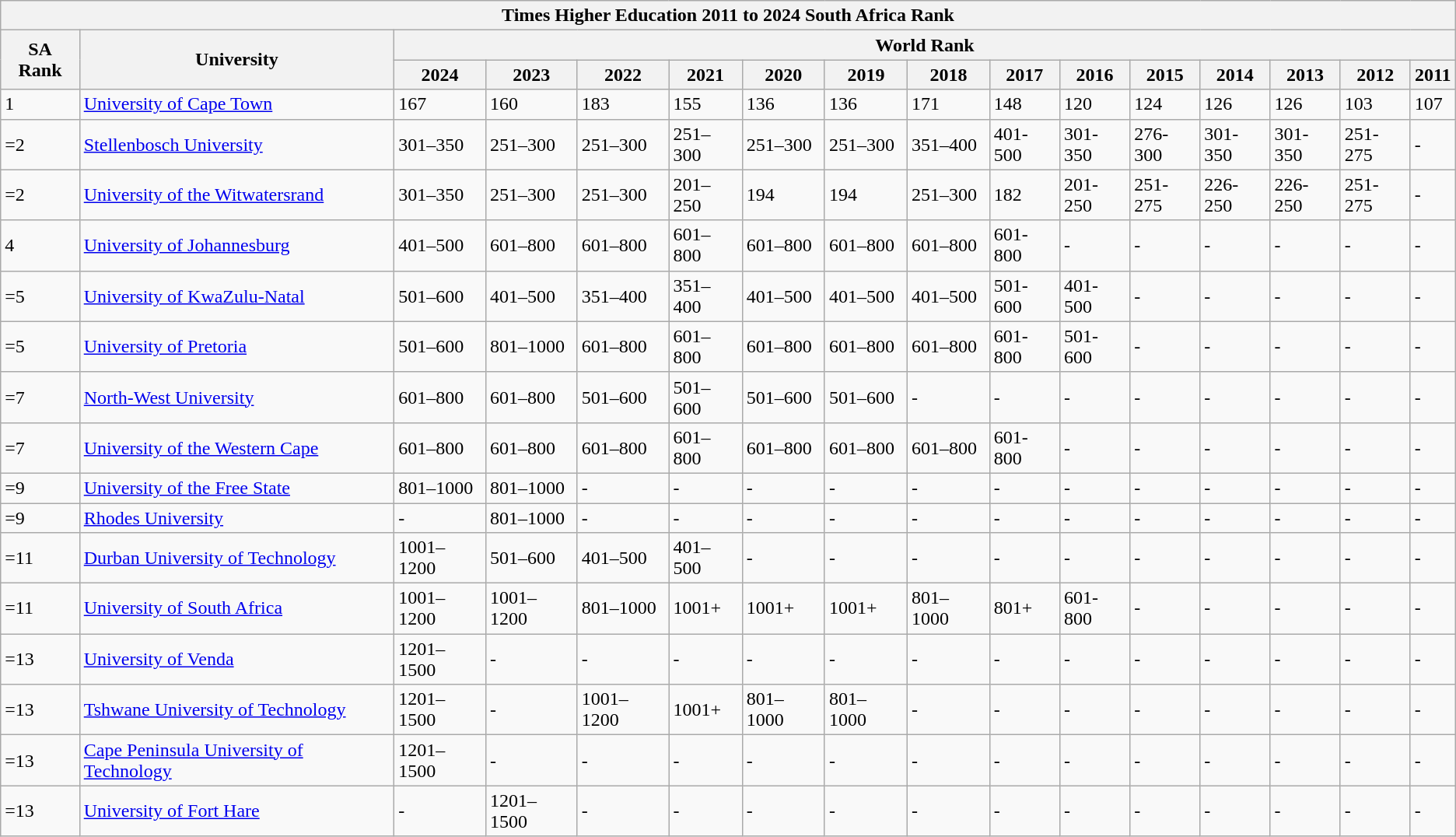<table class="wikitable">
<tr>
<th colspan="16">Times Higher Education 2011 to 2024 South Africa Rank</th>
</tr>
<tr>
<th rowspan="2">SA Rank</th>
<th rowspan="2">University</th>
<th colspan="14"><strong>World Rank</strong></th>
</tr>
<tr>
<th>2024</th>
<th>2023</th>
<th>2022</th>
<th>2021</th>
<th>2020</th>
<th>2019</th>
<th>2018</th>
<th>2017</th>
<th>2016</th>
<th>2015</th>
<th>2014</th>
<th>2013</th>
<th>2012</th>
<th>2011</th>
</tr>
<tr>
<td>1</td>
<td><a href='#'>University of Cape Town</a></td>
<td>167</td>
<td>160</td>
<td>183</td>
<td>155</td>
<td>136</td>
<td>136</td>
<td>171</td>
<td>148</td>
<td>120</td>
<td>124</td>
<td>126</td>
<td>126</td>
<td>103</td>
<td>107</td>
</tr>
<tr>
<td>=2</td>
<td><a href='#'>Stellenbosch University</a></td>
<td>301–350</td>
<td>251–300</td>
<td>251–300</td>
<td>251–300</td>
<td>251–300</td>
<td>251–300</td>
<td>351–400</td>
<td>401-500</td>
<td>301-350</td>
<td>276-300</td>
<td>301-350</td>
<td>301-350</td>
<td>251-275</td>
<td>-</td>
</tr>
<tr>
<td>=2</td>
<td><a href='#'>University of the Witwatersrand</a></td>
<td>301–350</td>
<td>251–300</td>
<td>251–300</td>
<td>201–250</td>
<td>194</td>
<td>194</td>
<td>251–300</td>
<td>182</td>
<td>201-250</td>
<td>251-275</td>
<td>226-250</td>
<td>226-250</td>
<td>251-275</td>
<td>-</td>
</tr>
<tr>
<td>4</td>
<td><a href='#'>University of Johannesburg</a></td>
<td>401–500</td>
<td>601–800</td>
<td>601–800</td>
<td>601–800</td>
<td>601–800</td>
<td>601–800</td>
<td>601–800</td>
<td>601-800</td>
<td>-</td>
<td>-</td>
<td>-</td>
<td>-</td>
<td>-</td>
<td>-</td>
</tr>
<tr>
<td>=5</td>
<td><a href='#'>University of KwaZulu-Natal</a></td>
<td>501–600</td>
<td>401–500</td>
<td>351–400</td>
<td>351–400</td>
<td>401–500</td>
<td>401–500</td>
<td>401–500</td>
<td>501-600</td>
<td>401-500</td>
<td>-</td>
<td>-</td>
<td>-</td>
<td>-</td>
<td>-</td>
</tr>
<tr>
<td>=5</td>
<td><a href='#'>University of Pretoria</a></td>
<td>501–600</td>
<td>801–1000</td>
<td>601–800</td>
<td>601–800</td>
<td>601–800</td>
<td>601–800</td>
<td>601–800</td>
<td>601-800</td>
<td>501-600</td>
<td>-</td>
<td>-</td>
<td>-</td>
<td>-</td>
<td>-</td>
</tr>
<tr>
<td>=7</td>
<td><a href='#'>North-West University</a></td>
<td>601–800</td>
<td>601–800</td>
<td>501–600</td>
<td>501–600</td>
<td>501–600</td>
<td>501–600</td>
<td>-</td>
<td>-</td>
<td>-</td>
<td>-</td>
<td>-</td>
<td>-</td>
<td>-</td>
<td>-</td>
</tr>
<tr>
<td>=7</td>
<td><a href='#'>University of the Western Cape</a></td>
<td>601–800</td>
<td>601–800</td>
<td>601–800</td>
<td>601–800</td>
<td>601–800</td>
<td>601–800</td>
<td>601–800</td>
<td>601-800</td>
<td>-</td>
<td>-</td>
<td>-</td>
<td>-</td>
<td>-</td>
<td>-</td>
</tr>
<tr>
<td>=9</td>
<td><a href='#'>University of the Free State</a></td>
<td>801–1000</td>
<td>801–1000</td>
<td>-</td>
<td>-</td>
<td>-</td>
<td>-</td>
<td>-</td>
<td>-</td>
<td>-</td>
<td>-</td>
<td>-</td>
<td>-</td>
<td>-</td>
<td>-</td>
</tr>
<tr>
<td>=9</td>
<td><a href='#'>Rhodes University</a></td>
<td>-</td>
<td>801–1000</td>
<td>-</td>
<td>-</td>
<td>-</td>
<td>-</td>
<td>-</td>
<td>-</td>
<td>-</td>
<td>-</td>
<td>-</td>
<td>-</td>
<td>-</td>
<td>-</td>
</tr>
<tr>
<td>=11</td>
<td><a href='#'>Durban University of Technology</a></td>
<td>1001–1200</td>
<td>501–600</td>
<td>401–500</td>
<td>401–500</td>
<td>-</td>
<td>-</td>
<td>-</td>
<td>-</td>
<td>-</td>
<td>-</td>
<td>-</td>
<td>-</td>
<td>-</td>
<td>-</td>
</tr>
<tr>
<td>=11</td>
<td><a href='#'>University of South Africa</a></td>
<td>1001–1200</td>
<td>1001–1200</td>
<td>801–1000</td>
<td>1001+</td>
<td>1001+</td>
<td>1001+</td>
<td>801–1000</td>
<td>801+</td>
<td>601-800</td>
<td>-</td>
<td>-</td>
<td>-</td>
<td>-</td>
<td>-</td>
</tr>
<tr>
<td>=13</td>
<td><a href='#'>University of Venda</a></td>
<td>1201–1500</td>
<td>-</td>
<td>-</td>
<td>-</td>
<td>-</td>
<td>-</td>
<td>-</td>
<td>-</td>
<td>-</td>
<td>-</td>
<td>-</td>
<td>-</td>
<td>-</td>
<td>-</td>
</tr>
<tr>
<td>=13</td>
<td><a href='#'>Tshwane University of Technology</a></td>
<td>1201–1500</td>
<td>-</td>
<td>1001–1200</td>
<td>1001+</td>
<td>801–1000</td>
<td>801–1000</td>
<td>-</td>
<td>-</td>
<td>-</td>
<td>-</td>
<td>-</td>
<td>-</td>
<td>-</td>
<td>-</td>
</tr>
<tr>
<td>=13</td>
<td><a href='#'>Cape Peninsula University of Technology</a></td>
<td>1201–1500</td>
<td>-</td>
<td>-</td>
<td>-</td>
<td>-</td>
<td>-</td>
<td>-</td>
<td>-</td>
<td>-</td>
<td>-</td>
<td>-</td>
<td>-</td>
<td>-</td>
<td>-</td>
</tr>
<tr>
<td>=13</td>
<td><a href='#'>University of Fort Hare</a></td>
<td>-</td>
<td>1201–1500</td>
<td>-</td>
<td>-</td>
<td>-</td>
<td>-</td>
<td>-</td>
<td>-</td>
<td>-</td>
<td>-</td>
<td>-</td>
<td>-</td>
<td>-</td>
<td>-</td>
</tr>
</table>
